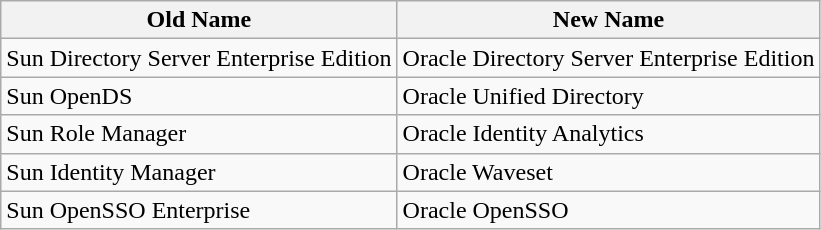<table class="wikitable">
<tr>
<th>Old Name</th>
<th>New Name</th>
</tr>
<tr>
<td>Sun Directory Server Enterprise Edition</td>
<td>Oracle Directory Server Enterprise Edition</td>
</tr>
<tr>
<td>Sun OpenDS</td>
<td>Oracle Unified Directory</td>
</tr>
<tr>
<td>Sun Role Manager</td>
<td>Oracle Identity Analytics</td>
</tr>
<tr>
<td>Sun Identity Manager</td>
<td>Oracle Waveset</td>
</tr>
<tr>
<td>Sun OpenSSO Enterprise</td>
<td>Oracle OpenSSO</td>
</tr>
</table>
